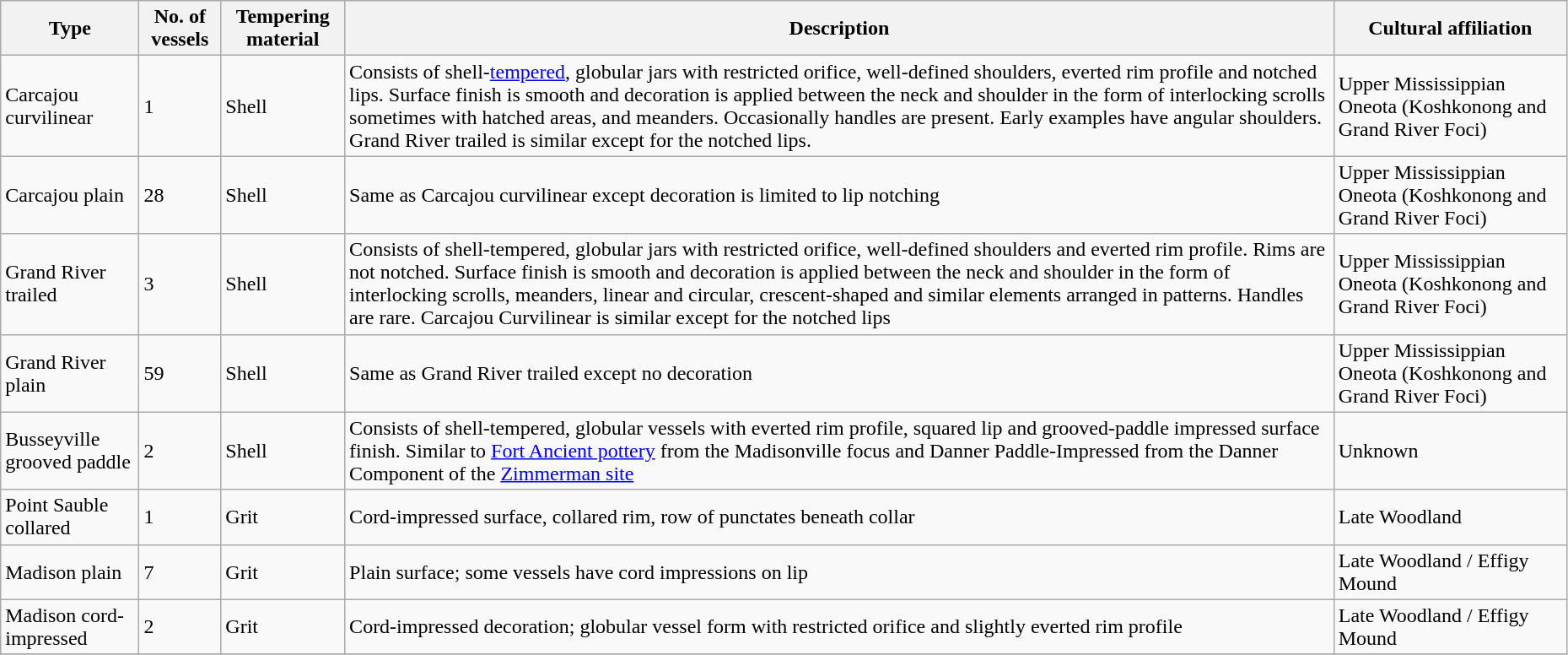<table class="wikitable sortable" style="width:98%">
<tr>
<th>Type</th>
<th>No. of vessels</th>
<th>Tempering material</th>
<th>Description</th>
<th>Cultural affiliation</th>
</tr>
<tr>
<td>Carcajou curvilinear</td>
<td>1</td>
<td>Shell</td>
<td>Consists of shell-<a href='#'>tempered</a>, globular jars with restricted orifice, well-defined shoulders, everted rim profile and notched lips. Surface finish is smooth and decoration is applied between the neck and shoulder in the form of interlocking scrolls sometimes with hatched areas, and meanders. Occasionally handles are present. Early examples have angular shoulders. Grand River trailed is similar except for the notched lips.</td>
<td>Upper Mississippian Oneota (Koshkonong and Grand River Foci)</td>
</tr>
<tr>
<td>Carcajou plain</td>
<td>28</td>
<td>Shell</td>
<td>Same as Carcajou curvilinear except decoration is limited to lip notching</td>
<td>Upper Mississippian Oneota (Koshkonong and Grand River Foci)</td>
</tr>
<tr>
<td>Grand River trailed</td>
<td>3</td>
<td>Shell</td>
<td>Consists of shell-tempered, globular jars with restricted orifice, well-defined shoulders and everted rim profile. Rims are not notched. Surface finish is smooth and decoration is applied between the neck and shoulder in the form of interlocking scrolls, meanders, linear and circular, crescent-shaped and similar elements arranged in patterns. Handles are rare. Carcajou Curvilinear is similar except for the notched lips</td>
<td>Upper Mississippian Oneota (Koshkonong and Grand River Foci)</td>
</tr>
<tr>
<td>Grand River plain</td>
<td>59</td>
<td>Shell</td>
<td>Same as Grand River trailed except no decoration</td>
<td>Upper Mississippian Oneota (Koshkonong and Grand River Foci)</td>
</tr>
<tr>
<td>Busseyville grooved paddle</td>
<td>2</td>
<td>Shell</td>
<td>Consists of shell-tempered, globular vessels with everted rim profile, squared lip and grooved-paddle impressed surface finish.  Similar to <a href='#'>Fort Ancient pottery</a> from the Madisonville focus and Danner Paddle-Impressed from the Danner Component of the <a href='#'>Zimmerman site</a></td>
<td>Unknown</td>
</tr>
<tr>
<td>Point Sauble collared</td>
<td>1</td>
<td>Grit</td>
<td>Cord-impressed surface, collared rim, row of punctates beneath collar</td>
<td>Late Woodland</td>
</tr>
<tr>
<td>Madison plain</td>
<td>7</td>
<td>Grit</td>
<td>Plain surface; some vessels have cord impressions on lip</td>
<td>Late Woodland / Effigy Mound</td>
</tr>
<tr>
<td>Madison cord-impressed</td>
<td>2</td>
<td>Grit</td>
<td>Cord-impressed decoration; globular vessel form with restricted orifice and slightly everted rim profile</td>
<td>Late Woodland / Effigy Mound</td>
</tr>
<tr>
</tr>
</table>
